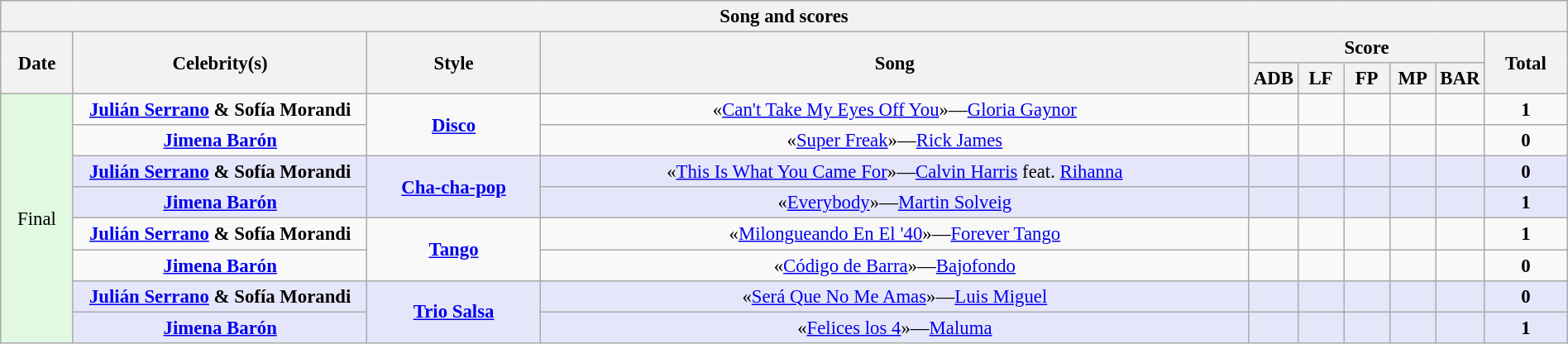<table class="wikitable collapsible collapsed" style="font-size:95%; text-align: center; width: 100%;">
<tr>
<th colspan="11" style="with: 100%;" align=center>Song and scores</th>
</tr>
<tr>
<th rowspan="2">Date</th>
<th rowspan="2" width="230">Celebrity(s)</th>
<th rowspan="2">Style</th>
<th rowspan="2">Song</th>
<th colspan="5">Score</th>
<th rowspan="2" width="60">Total</th>
</tr>
<tr>
<th width=30>ADB</th>
<th width=30>LF</th>
<th width=30>FP</th>
<th width=30>MP</th>
<th width=30>BAR</th>
</tr>
<tr>
<td rowspan="8" style=" background:#E0F9E0">Final<br></td>
<td><strong><a href='#'>Julián Serrano</a> & Sofía Morandi</strong></td>
<td rowspan="2"><strong><a href='#'>Disco</a></strong></td>
<td>«<a href='#'>Can't Take My Eyes Off You</a>»—<a href='#'>Gloria Gaynor</a></td>
<td></td>
<td></td>
<td></td>
<td></td>
<td></td>
<td><strong>1</strong></td>
</tr>
<tr>
<td><strong><a href='#'>Jimena Barón</a></strong></td>
<td>«<a href='#'>Super Freak</a>»—<a href='#'>Rick James</a></td>
<td></td>
<td></td>
<td></td>
<td></td>
<td></td>
<td><strong>0</strong></td>
</tr>
<tr style="background:lavender;">
<td><strong><a href='#'>Julián Serrano</a> & Sofía Morandi</strong></td>
<td rowspan="2"><strong><a href='#'>Cha-cha-pop</a></strong></td>
<td>«<a href='#'>This Is What You Came For</a>»—<a href='#'>Calvin Harris</a> feat. <a href='#'>Rihanna</a></td>
<td></td>
<td></td>
<td></td>
<td></td>
<td></td>
<td><strong>0</strong></td>
</tr>
<tr style="background:lavender;">
<td><strong><a href='#'>Jimena Barón</a></strong></td>
<td>«<a href='#'>Everybody</a>»—<a href='#'>Martin Solveig</a></td>
<td></td>
<td></td>
<td></td>
<td></td>
<td></td>
<td><strong>1</strong></td>
</tr>
<tr>
<td><strong><a href='#'>Julián Serrano</a> & Sofía Morandi</strong></td>
<td rowspan="2"><strong><a href='#'>Tango</a></strong></td>
<td>«<a href='#'>Milongueando En El '40</a>»—<a href='#'>Forever Tango</a></td>
<td></td>
<td></td>
<td></td>
<td></td>
<td></td>
<td><strong>1</strong></td>
</tr>
<tr>
<td><strong><a href='#'>Jimena Barón</a></strong></td>
<td>«<a href='#'>Código de Barra</a>»—<a href='#'>Bajofondo</a></td>
<td></td>
<td></td>
<td></td>
<td></td>
<td></td>
<td><strong>0</strong></td>
</tr>
<tr style="background:lavender;">
<td><strong><a href='#'>Julián Serrano</a> & Sofía Morandi</strong><br></td>
<td rowspan="2"><strong><a href='#'>Trio Salsa</a></strong></td>
<td>«<a href='#'>Será Que No Me Amas</a>»—<a href='#'>Luis Miguel</a></td>
<td></td>
<td></td>
<td></td>
<td></td>
<td></td>
<td><strong>0</strong></td>
</tr>
<tr style="background:lavender;">
<td><strong><a href='#'>Jimena Barón</a></strong><br></td>
<td>«<a href='#'>Felices los 4</a>»—<a href='#'>Maluma</a></td>
<td></td>
<td></td>
<td></td>
<td></td>
<td></td>
<td><strong>1</strong></td>
</tr>
</table>
